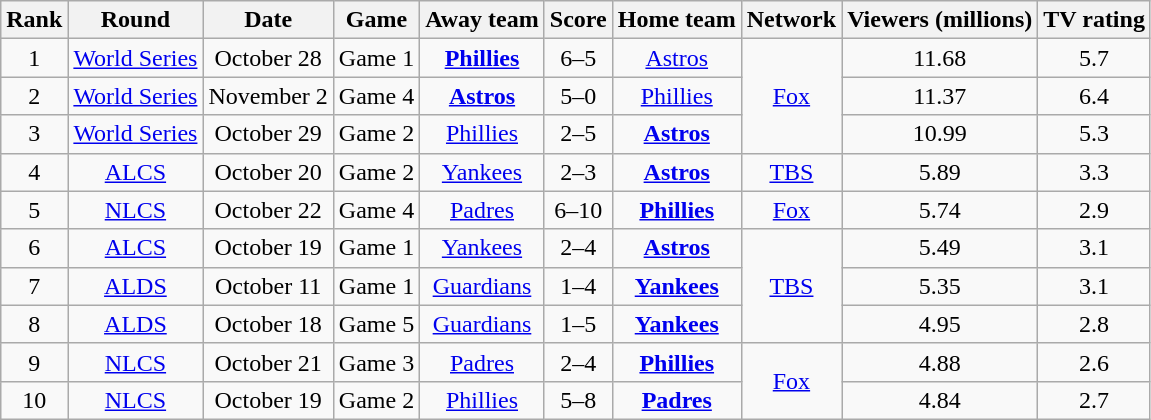<table class="wikitable sortable" style="text-align:center">
<tr>
<th>Rank</th>
<th>Round</th>
<th>Date</th>
<th>Game</th>
<th class="unsortable">Away team</th>
<th class="unsortable">Score</th>
<th class="unsortable">Home team</th>
<th>Network</th>
<th data-sort-type="number">Viewers (millions)</th>
<th data-sort-type="number">TV rating</th>
</tr>
<tr>
<td>1</td>
<td><a href='#'>World Series</a></td>
<td>October 28</td>
<td>Game 1</td>
<td><strong><a href='#'>Phillies</a></strong></td>
<td>6–5 </td>
<td><a href='#'>Astros</a></td>
<td rowspan="3"><a href='#'>Fox</a></td>
<td>11.68</td>
<td>5.7</td>
</tr>
<tr>
<td>2</td>
<td><a href='#'>World Series</a></td>
<td>November 2</td>
<td>Game 4</td>
<td><strong><a href='#'>Astros</a></strong></td>
<td>5–0</td>
<td><a href='#'>Phillies</a></td>
<td>11.37</td>
<td>6.4</td>
</tr>
<tr>
<td>3</td>
<td><a href='#'>World Series</a></td>
<td>October 29</td>
<td>Game 2</td>
<td><a href='#'>Phillies</a></td>
<td>2–5</td>
<td><strong><a href='#'>Astros</a></strong></td>
<td>10.99</td>
<td>5.3</td>
</tr>
<tr>
<td>4</td>
<td><a href='#'>ALCS</a></td>
<td>October 20</td>
<td>Game 2</td>
<td><a href='#'>Yankees</a></td>
<td>2–3</td>
<td><strong><a href='#'>Astros</a></strong></td>
<td><a href='#'>TBS</a></td>
<td>5.89</td>
<td>3.3</td>
</tr>
<tr>
<td>5</td>
<td><a href='#'>NLCS</a></td>
<td>October 22</td>
<td>Game 4</td>
<td><a href='#'>Padres</a></td>
<td>6–10</td>
<td><strong><a href='#'>Phillies</a></strong></td>
<td><a href='#'>Fox</a></td>
<td>5.74</td>
<td>2.9</td>
</tr>
<tr>
<td>6</td>
<td><a href='#'>ALCS</a></td>
<td>October 19</td>
<td>Game 1</td>
<td><a href='#'>Yankees</a></td>
<td>2–4</td>
<td><strong><a href='#'>Astros</a></strong></td>
<td rowspan="3"><a href='#'>TBS</a></td>
<td>5.49</td>
<td>3.1</td>
</tr>
<tr>
<td>7</td>
<td><a href='#'>ALDS</a></td>
<td>October 11</td>
<td>Game 1</td>
<td><a href='#'>Guardians</a></td>
<td>1–4</td>
<td><strong><a href='#'>Yankees</a></strong></td>
<td>5.35</td>
<td>3.1</td>
</tr>
<tr>
<td>8</td>
<td><a href='#'>ALDS</a></td>
<td>October 18</td>
<td>Game 5</td>
<td><a href='#'>Guardians</a></td>
<td>1–5</td>
<td><strong><a href='#'>Yankees</a></strong></td>
<td>4.95</td>
<td>2.8</td>
</tr>
<tr>
<td>9</td>
<td><a href='#'>NLCS</a></td>
<td>October 21</td>
<td>Game 3</td>
<td><a href='#'>Padres</a></td>
<td>2–4</td>
<td><strong><a href='#'>Phillies</a></strong></td>
<td rowspan="2"><a href='#'>Fox</a></td>
<td>4.88</td>
<td>2.6</td>
</tr>
<tr>
<td>10</td>
<td><a href='#'>NLCS</a></td>
<td>October 19</td>
<td>Game 2</td>
<td><a href='#'>Phillies</a></td>
<td>5–8</td>
<td><strong><a href='#'>Padres</a></strong></td>
<td>4.84</td>
<td>2.7</td>
</tr>
</table>
